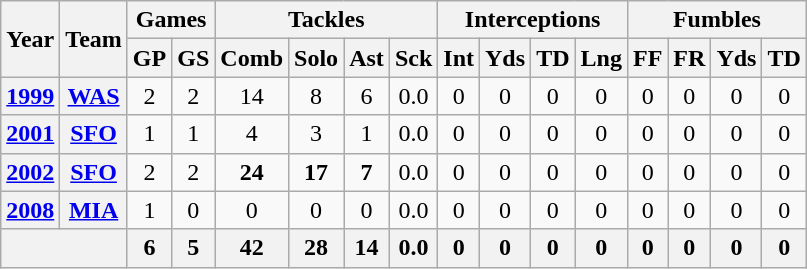<table class="wikitable" style="text-align:center">
<tr>
<th rowspan="2">Year</th>
<th rowspan="2">Team</th>
<th colspan="2">Games</th>
<th colspan="4">Tackles</th>
<th colspan="4">Interceptions</th>
<th colspan="4">Fumbles</th>
</tr>
<tr>
<th>GP</th>
<th>GS</th>
<th>Comb</th>
<th>Solo</th>
<th>Ast</th>
<th>Sck</th>
<th>Int</th>
<th>Yds</th>
<th>TD</th>
<th>Lng</th>
<th>FF</th>
<th>FR</th>
<th>Yds</th>
<th>TD</th>
</tr>
<tr>
<th><a href='#'>1999</a></th>
<th><a href='#'>WAS</a></th>
<td>2</td>
<td>2</td>
<td>14</td>
<td>8</td>
<td>6</td>
<td>0.0</td>
<td>0</td>
<td>0</td>
<td>0</td>
<td>0</td>
<td>0</td>
<td>0</td>
<td>0</td>
<td>0</td>
</tr>
<tr>
<th><a href='#'>2001</a></th>
<th><a href='#'>SFO</a></th>
<td>1</td>
<td>1</td>
<td>4</td>
<td>3</td>
<td>1</td>
<td>0.0</td>
<td>0</td>
<td>0</td>
<td>0</td>
<td>0</td>
<td>0</td>
<td>0</td>
<td>0</td>
<td>0</td>
</tr>
<tr>
<th><a href='#'>2002</a></th>
<th><a href='#'>SFO</a></th>
<td>2</td>
<td>2</td>
<td><strong>24</strong></td>
<td><strong>17</strong></td>
<td><strong>7</strong></td>
<td>0.0</td>
<td>0</td>
<td>0</td>
<td>0</td>
<td>0</td>
<td>0</td>
<td>0</td>
<td>0</td>
<td>0</td>
</tr>
<tr>
<th><a href='#'>2008</a></th>
<th><a href='#'>MIA</a></th>
<td>1</td>
<td>0</td>
<td>0</td>
<td>0</td>
<td>0</td>
<td>0.0</td>
<td>0</td>
<td>0</td>
<td>0</td>
<td>0</td>
<td>0</td>
<td>0</td>
<td>0</td>
<td>0</td>
</tr>
<tr>
<th colspan="2"></th>
<th>6</th>
<th>5</th>
<th>42</th>
<th>28</th>
<th>14</th>
<th>0.0</th>
<th>0</th>
<th>0</th>
<th>0</th>
<th>0</th>
<th>0</th>
<th>0</th>
<th>0</th>
<th>0</th>
</tr>
</table>
